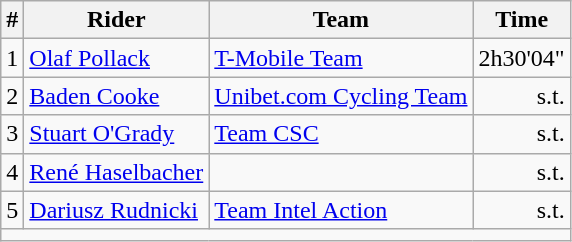<table class="wikitable">
<tr>
<th>#</th>
<th>Rider</th>
<th>Team</th>
<th>Time</th>
</tr>
<tr>
<td align=right>1</td>
<td> <a href='#'>Olaf Pollack</a></td>
<td><a href='#'>T-Mobile Team</a></td>
<td align=right>2h30'04"</td>
</tr>
<tr>
<td align=right>2</td>
<td> <a href='#'>Baden Cooke</a></td>
<td><a href='#'>Unibet.com Cycling Team</a></td>
<td align=right>s.t.</td>
</tr>
<tr>
<td align=right>3</td>
<td> <a href='#'>Stuart O'Grady</a></td>
<td><a href='#'>Team CSC</a></td>
<td align=right>s.t.</td>
</tr>
<tr>
<td align=right>4</td>
<td> <a href='#'>René Haselbacher</a></td>
<td></td>
<td align=right>s.t.</td>
</tr>
<tr>
<td align=right>5</td>
<td> <a href='#'>Dariusz Rudnicki</a></td>
<td><a href='#'>Team Intel Action</a></td>
<td align=right>s.t.</td>
</tr>
<tr>
<td align=right colspan=5></td>
</tr>
</table>
